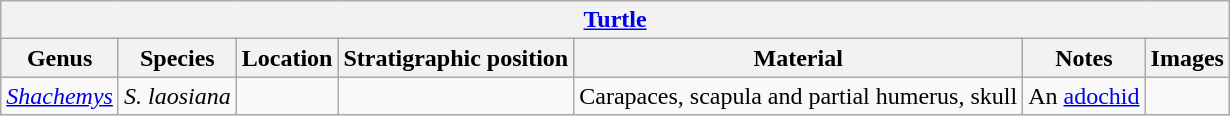<table class="wikitable sortable" align="center">
<tr>
<th colspan="7" align="center"><a href='#'>Turtle</a></th>
</tr>
<tr>
<th>Genus</th>
<th>Species</th>
<th>Location</th>
<th>Stratigraphic position</th>
<th>Material</th>
<th>Notes</th>
<th>Images</th>
</tr>
<tr>
<td><em><a href='#'>Shachemys</a></em></td>
<td><em>S. laosiana</em></td>
<td></td>
<td></td>
<td>Carapaces, scapula and partial humerus, skull</td>
<td>An <a href='#'>adochid</a></td>
</tr>
</table>
